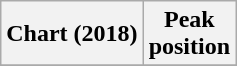<table class="wikitable plainrowheaders" style="text-align:center">
<tr>
<th scope="col">Chart (2018)</th>
<th scope="col">Peak<br>position</th>
</tr>
<tr>
</tr>
</table>
